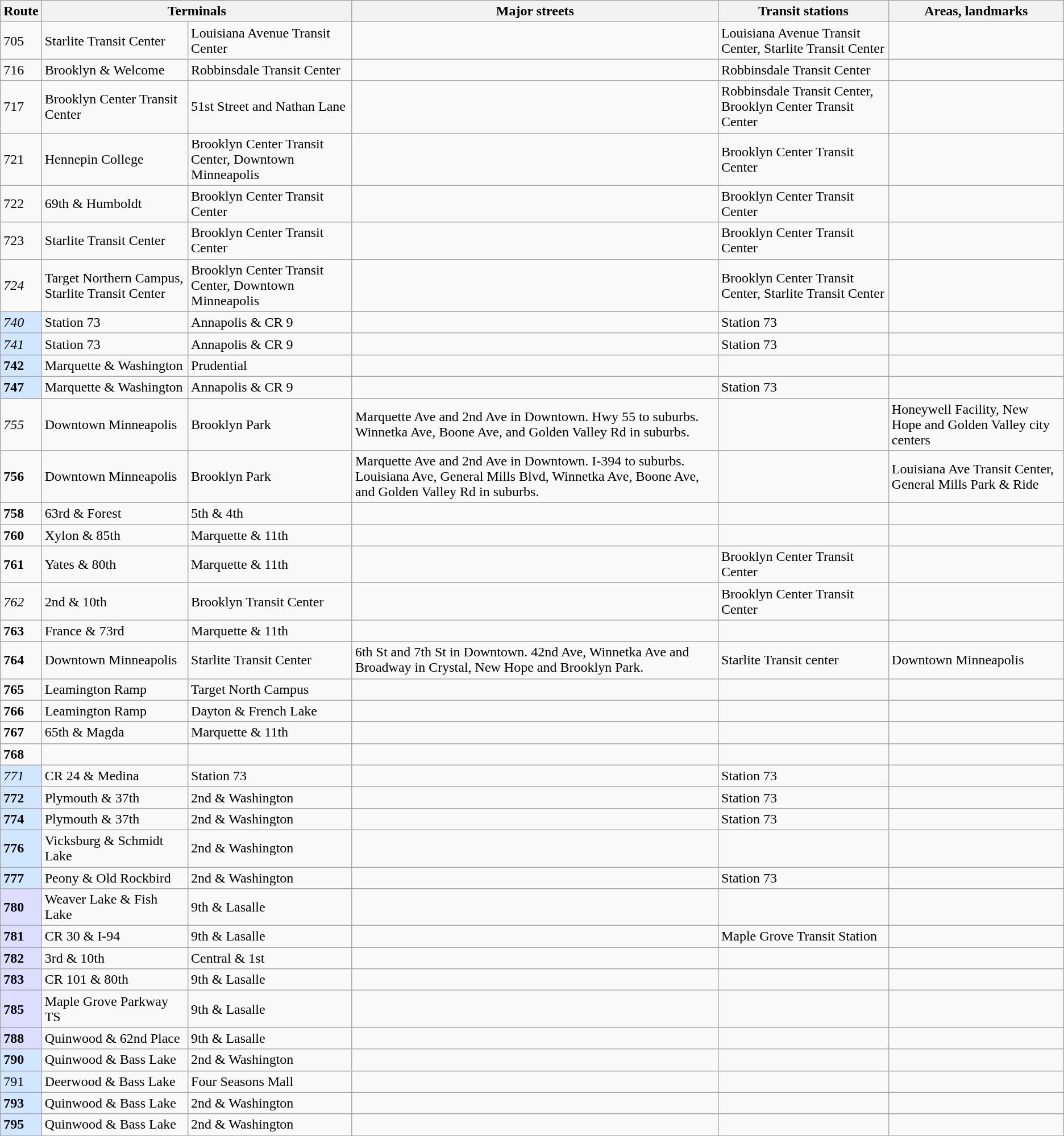<table class=wikitable>
<tr>
<th>Route</th>
<th colspan=2>Terminals</th>
<th>Major streets</th>
<th>Transit stations</th>
<th>Areas, landmarks</th>
</tr>
<tr>
<td>705</td>
<td>Starlite Transit Center</td>
<td>Louisiana Avenue Transit Center</td>
<td></td>
<td>Louisiana Avenue Transit Center, Starlite Transit Center</td>
<td></td>
</tr>
<tr>
<td>716</td>
<td>Brooklyn & Welcome</td>
<td>Robbinsdale Transit Center</td>
<td></td>
<td>Robbinsdale Transit Center</td>
<td></td>
</tr>
<tr>
<td>717</td>
<td>Brooklyn Center Transit Center</td>
<td>51st Street and Nathan Lane</td>
<td></td>
<td>Robbinsdale Transit Center, Brooklyn Center Transit Center</td>
<td></td>
</tr>
<tr>
<td>721</td>
<td>Hennepin College</td>
<td>Brooklyn Center Transit Center, Downtown Minneapolis</td>
<td></td>
<td>Brooklyn Center Transit Center</td>
<td></td>
</tr>
<tr>
<td>722</td>
<td>69th & Humboldt</td>
<td>Brooklyn Center Transit Center</td>
<td></td>
<td>Brooklyn Center Transit Center</td>
<td></td>
</tr>
<tr>
<td>723</td>
<td>Starlite Transit Center</td>
<td>Brooklyn Center Transit Center</td>
<td></td>
<td>Brooklyn Center Transit Center</td>
<td></td>
</tr>
<tr>
<td><em>724</em></td>
<td>Target Northern Campus, Starlite Transit Center</td>
<td>Brooklyn Center Transit Center, Downtown Minneapolis</td>
<td></td>
<td>Brooklyn Center Transit Center, Starlite Transit Center</td>
<td></td>
</tr>
<tr>
<td style="background-color:#D0E7FF"><em>740</em></td>
<td>Station 73</td>
<td>Annapolis & CR 9</td>
<td></td>
<td>Station 73</td>
<td></td>
</tr>
<tr>
<td style="background-color:#D0E7FF"><em>741</em></td>
<td>Station 73</td>
<td>Annapolis & CR 9</td>
<td></td>
<td>Station 73</td>
<td></td>
</tr>
<tr>
<td style="background-color:#D0E7FF"><strong>742</strong></td>
<td>Marquette & Washington</td>
<td>Prudential</td>
<td></td>
<td></td>
<td></td>
</tr>
<tr>
<td style="background-color:#D0E7FF"><strong>747</strong></td>
<td>Marquette & Washington</td>
<td>Annapolis & CR 9</td>
<td></td>
<td>Station 73</td>
<td></td>
</tr>
<tr>
<td><em>755</em></td>
<td>Downtown Minneapolis</td>
<td>Brooklyn Park</td>
<td>Marquette Ave and 2nd Ave in Downtown. Hwy 55 to suburbs. Winnetka Ave, Boone Ave, and Golden Valley Rd in suburbs.</td>
<td></td>
<td>Honeywell Facility, New Hope and Golden Valley city centers</td>
</tr>
<tr>
<td><strong>756</strong></td>
<td>Downtown Minneapolis</td>
<td>Brooklyn Park</td>
<td>Marquette Ave and 2nd Ave in Downtown. I-394 to suburbs. Louisiana Ave, General Mills Blvd, Winnetka Ave, Boone Ave, and Golden Valley Rd in suburbs.</td>
<td></td>
<td>Louisiana Ave Transit Center, General Mills Park & Ride</td>
</tr>
<tr>
<td><strong>758</strong></td>
<td>63rd & Forest</td>
<td>5th & 4th</td>
<td></td>
<td></td>
<td></td>
</tr>
<tr>
<td><strong>760</strong></td>
<td>Xylon & 85th</td>
<td>Marquette & 11th</td>
<td></td>
<td></td>
<td></td>
</tr>
<tr>
<td><strong>761</strong></td>
<td>Yates & 80th</td>
<td>Marquette & 11th</td>
<td></td>
<td>Brooklyn Center Transit Center</td>
<td></td>
</tr>
<tr>
<td><em>762</em></td>
<td>2nd & 10th</td>
<td>Brooklyn Transit Center</td>
<td></td>
<td>Brooklyn Center Transit Center</td>
<td></td>
</tr>
<tr>
<td><strong>763</strong></td>
<td>France & 73rd</td>
<td>Marquette & 11th</td>
<td></td>
<td></td>
<td></td>
</tr>
<tr>
<td><strong>764</strong></td>
<td>Downtown Minneapolis</td>
<td>Starlite Transit Center</td>
<td>6th St and 7th St in Downtown. 42nd Ave, Winnetka Ave and Broadway in Crystal, New Hope and Brooklyn Park.</td>
<td>Starlite Transit center</td>
<td>Downtown Minneapolis</td>
</tr>
<tr>
<td><strong>765</strong></td>
<td>Leamington Ramp</td>
<td>Target North Campus</td>
<td></td>
<td></td>
<td></td>
</tr>
<tr>
<td><strong>766</strong></td>
<td>Leamington Ramp</td>
<td>Dayton & French Lake</td>
<td></td>
<td></td>
<td></td>
</tr>
<tr>
<td><strong>767</strong></td>
<td>65th & Magda</td>
<td>Marquette & 11th</td>
<td></td>
<td></td>
<td></td>
</tr>
<tr>
<td><strong>768</strong></td>
<td></td>
<td></td>
<td></td>
<td></td>
<td></td>
</tr>
<tr>
<td style="background-color:#D0E7FF"><em>771</em></td>
<td>CR 24 & Medina</td>
<td>Station 73</td>
<td></td>
<td>Station 73</td>
<td></td>
</tr>
<tr>
<td style="background-color:#D0E7FF"><strong>772</strong></td>
<td>Plymouth & 37th</td>
<td>2nd & Washington</td>
<td></td>
<td>Station 73</td>
<td></td>
</tr>
<tr>
<td style="background-color:#D0E7FF"><strong>774</strong></td>
<td>Plymouth & 37th</td>
<td>2nd & Washington</td>
<td></td>
<td>Station 73</td>
<td></td>
</tr>
<tr>
<td style="background-color:#D0E7FF"><strong>776</strong></td>
<td>Vicksburg & Schmidt Lake</td>
<td>2nd & Washington</td>
<td></td>
<td></td>
<td></td>
</tr>
<tr>
<td style="background-color:#D0E7FF"><strong>777</strong></td>
<td>Peony & Old Rockbird</td>
<td>2nd & Washington</td>
<td></td>
<td>Station 73</td>
<td></td>
</tr>
<tr>
<td style="background-color:#DDDDFF"><strong>780</strong></td>
<td>Weaver Lake & Fish Lake</td>
<td>9th & Lasalle</td>
<td></td>
<td></td>
<td></td>
</tr>
<tr>
<td style="background-color:#DDDDFF"><strong>781</strong></td>
<td>CR 30 & I-94</td>
<td>9th & Lasalle</td>
<td></td>
<td>Maple Grove Transit Station</td>
<td></td>
</tr>
<tr>
<td style="background-color:#DDDDFF"><strong>782</strong></td>
<td>3rd & 10th</td>
<td>Central & 1st</td>
<td></td>
<td></td>
<td></td>
</tr>
<tr>
<td style="background-color:#DDDDFF"><strong>783</strong></td>
<td>CR 101 & 80th</td>
<td>9th & Lasalle</td>
<td></td>
<td></td>
<td></td>
</tr>
<tr>
<td style="background-color:#DDDDFF"><strong>785</strong></td>
<td>Maple Grove Parkway TS</td>
<td>9th & Lasalle</td>
<td></td>
<td></td>
<td></td>
</tr>
<tr>
<td style="background-color:#DDDDFF"><strong>788</strong></td>
<td>Quinwood & 62nd Place</td>
<td>9th & Lasalle</td>
<td></td>
<td></td>
<td></td>
</tr>
<tr>
<td style="background-color:#D0E7FF"><strong>790</strong></td>
<td>Quinwood & Bass Lake</td>
<td>2nd & Washington</td>
<td></td>
<td></td>
<td></td>
</tr>
<tr>
<td style="background-color:#D0E7FF">791</td>
<td>Deerwood & Bass Lake</td>
<td>Four Seasons Mall</td>
<td></td>
<td></td>
<td></td>
</tr>
<tr>
<td style="background-color:#D0E7FF"><strong>793</strong></td>
<td>Quinwood & Bass Lake</td>
<td>2nd & Washington</td>
<td></td>
<td></td>
<td></td>
</tr>
<tr>
<td style="background-color:#D0E7FF"><strong>795</strong></td>
<td>Quinwood & Bass Lake</td>
<td>2nd & Washington</td>
<td></td>
<td></td>
<td></td>
</tr>
</table>
